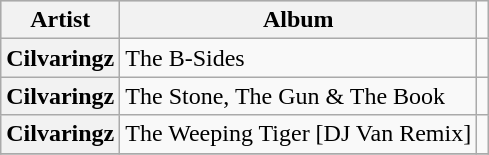<table class="wikitable sortable plainrowheaders">
<tr style="background:#ccc; text-align:center;">
<th scope="col">Artist</th>
<th scope="col">Album</th>
</tr>
<tr>
<th scope=row>Cilvaringz</th>
<td>The B-Sides</td>
<td><em></em></td>
</tr>
<tr>
<th scope=row>Cilvaringz</th>
<td>The Stone, The Gun & The Book</td>
<td><em></em></td>
</tr>
<tr>
<th scope=row>Cilvaringz</th>
<td>The Weeping Tiger [DJ Van Remix]</td>
<td><em></em></td>
</tr>
<tr>
</tr>
</table>
